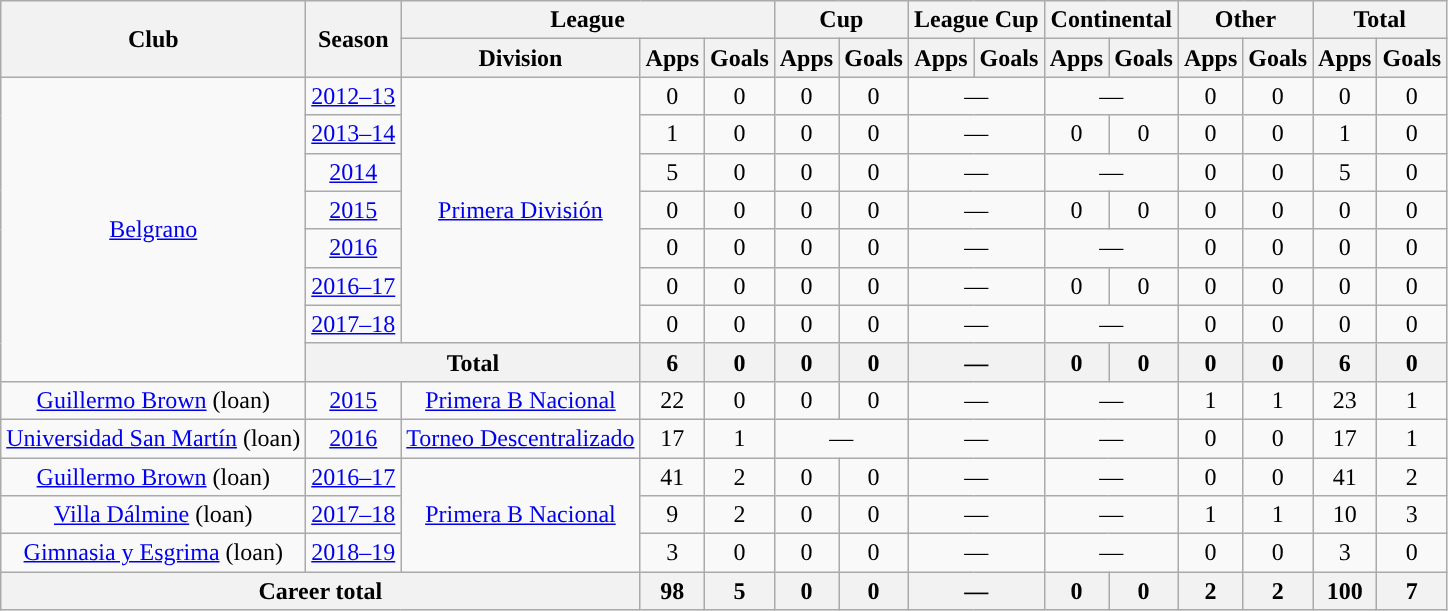<table class="wikitable" style="text-align:center">
<tr>
<th rowspan="2">Club</th>
<th rowspan="2">Season</th>
<th colspan="3">League</th>
<th colspan="2">Cup</th>
<th colspan="2">League Cup</th>
<th colspan="2">Continental</th>
<th colspan="2">Other</th>
<th colspan="2">Total</th>
</tr>
<tr>
<th>Division</th>
<th>Apps</th>
<th>Goals</th>
<th>Apps</th>
<th>Goals</th>
<th>Apps</th>
<th>Goals</th>
<th>Apps</th>
<th>Goals</th>
<th>Apps</th>
<th>Goals</th>
<th>Apps</th>
<th>Goals</th>
</tr>
<tr>
<td rowspan="8"><a href='#'>Belgrano</a></td>
<td><a href='#'>2012–13</a></td>
<td rowspan="7"><a href='#'>Primera División</a></td>
<td>0</td>
<td>0</td>
<td>0</td>
<td>0</td>
<td colspan="2">—</td>
<td colspan="2">—</td>
<td>0</td>
<td>0</td>
<td>0</td>
<td>0</td>
</tr>
<tr>
<td><a href='#'>2013–14</a></td>
<td>1</td>
<td>0</td>
<td>0</td>
<td>0</td>
<td colspan="2">—</td>
<td>0</td>
<td>0</td>
<td>0</td>
<td>0</td>
<td>1</td>
<td>0</td>
</tr>
<tr>
<td><a href='#'>2014</a></td>
<td>5</td>
<td>0</td>
<td>0</td>
<td>0</td>
<td colspan="2">—</td>
<td colspan="2">—</td>
<td>0</td>
<td>0</td>
<td>5</td>
<td>0</td>
</tr>
<tr>
<td><a href='#'>2015</a></td>
<td>0</td>
<td>0</td>
<td>0</td>
<td>0</td>
<td colspan="2">—</td>
<td>0</td>
<td>0</td>
<td>0</td>
<td>0</td>
<td>0</td>
<td>0</td>
</tr>
<tr>
<td><a href='#'>2016</a></td>
<td>0</td>
<td>0</td>
<td>0</td>
<td>0</td>
<td colspan="2">—</td>
<td colspan="2">—</td>
<td>0</td>
<td>0</td>
<td>0</td>
<td>0</td>
</tr>
<tr>
<td><a href='#'>2016–17</a></td>
<td>0</td>
<td>0</td>
<td>0</td>
<td>0</td>
<td colspan="2">—</td>
<td>0</td>
<td>0</td>
<td>0</td>
<td>0</td>
<td>0</td>
<td>0</td>
</tr>
<tr>
<td><a href='#'>2017–18</a></td>
<td>0</td>
<td>0</td>
<td>0</td>
<td>0</td>
<td colspan="2">—</td>
<td colspan="2">—</td>
<td>0</td>
<td>0</td>
<td>0</td>
<td>0</td>
</tr>
<tr>
<th colspan="2">Total</th>
<th>6</th>
<th>0</th>
<th>0</th>
<th>0</th>
<th colspan="2">—</th>
<th>0</th>
<th>0</th>
<th>0</th>
<th>0</th>
<th>6</th>
<th>0</th>
</tr>
<tr>
<td rowspan="1"><a href='#'>Guillermo Brown</a> (loan)</td>
<td><a href='#'>2015</a></td>
<td rowspan="1"><a href='#'>Primera B Nacional</a></td>
<td>22</td>
<td>0</td>
<td>0</td>
<td>0</td>
<td colspan="2">—</td>
<td colspan="2">—</td>
<td>1</td>
<td>1</td>
<td>23</td>
<td>1</td>
</tr>
<tr>
<td rowspan="1"><a href='#'>Universidad San Martín</a> (loan)</td>
<td><a href='#'>2016</a></td>
<td rowspan="1"><a href='#'>Torneo Descentralizado</a></td>
<td>17</td>
<td>1</td>
<td colspan="2">—</td>
<td colspan="2">—</td>
<td colspan="2">—</td>
<td>0</td>
<td>0</td>
<td>17</td>
<td>1</td>
</tr>
<tr>
<td rowspan="1"><a href='#'>Guillermo Brown</a> (loan)</td>
<td><a href='#'>2016–17</a></td>
<td rowspan="3"><a href='#'>Primera B Nacional</a></td>
<td>41</td>
<td>2</td>
<td>0</td>
<td>0</td>
<td colspan="2">—</td>
<td colspan="2">—</td>
<td>0</td>
<td>0</td>
<td>41</td>
<td>2</td>
</tr>
<tr>
<td rowspan="1"><a href='#'>Villa Dálmine</a> (loan)</td>
<td><a href='#'>2017–18</a></td>
<td>9</td>
<td>2</td>
<td>0</td>
<td>0</td>
<td colspan="2">—</td>
<td colspan="2">—</td>
<td>1</td>
<td>1</td>
<td>10</td>
<td>3</td>
</tr>
<tr>
<td rowspan="1"><a href='#'>Gimnasia y Esgrima</a> (loan)</td>
<td><a href='#'>2018–19</a></td>
<td>3</td>
<td>0</td>
<td>0</td>
<td>0</td>
<td colspan="2">—</td>
<td colspan="2">—</td>
<td>0</td>
<td>0</td>
<td>3</td>
<td>0</td>
</tr>
<tr>
<th colspan="3">Career total</th>
<th>98</th>
<th>5</th>
<th>0</th>
<th>0</th>
<th colspan="2">—</th>
<th>0</th>
<th>0</th>
<th>2</th>
<th>2</th>
<th>100</th>
<th>7</th>
</tr>
</table>
